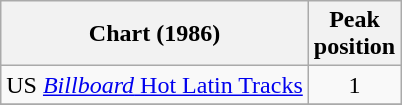<table class="wikitable">
<tr>
<th align="left">Chart (1986)</th>
<th align="left">Peak<br>position</th>
</tr>
<tr>
<td align="left">US <a href='#'><em>Billboard</em> Hot Latin Tracks</a></td>
<td align="center">1</td>
</tr>
<tr>
</tr>
</table>
